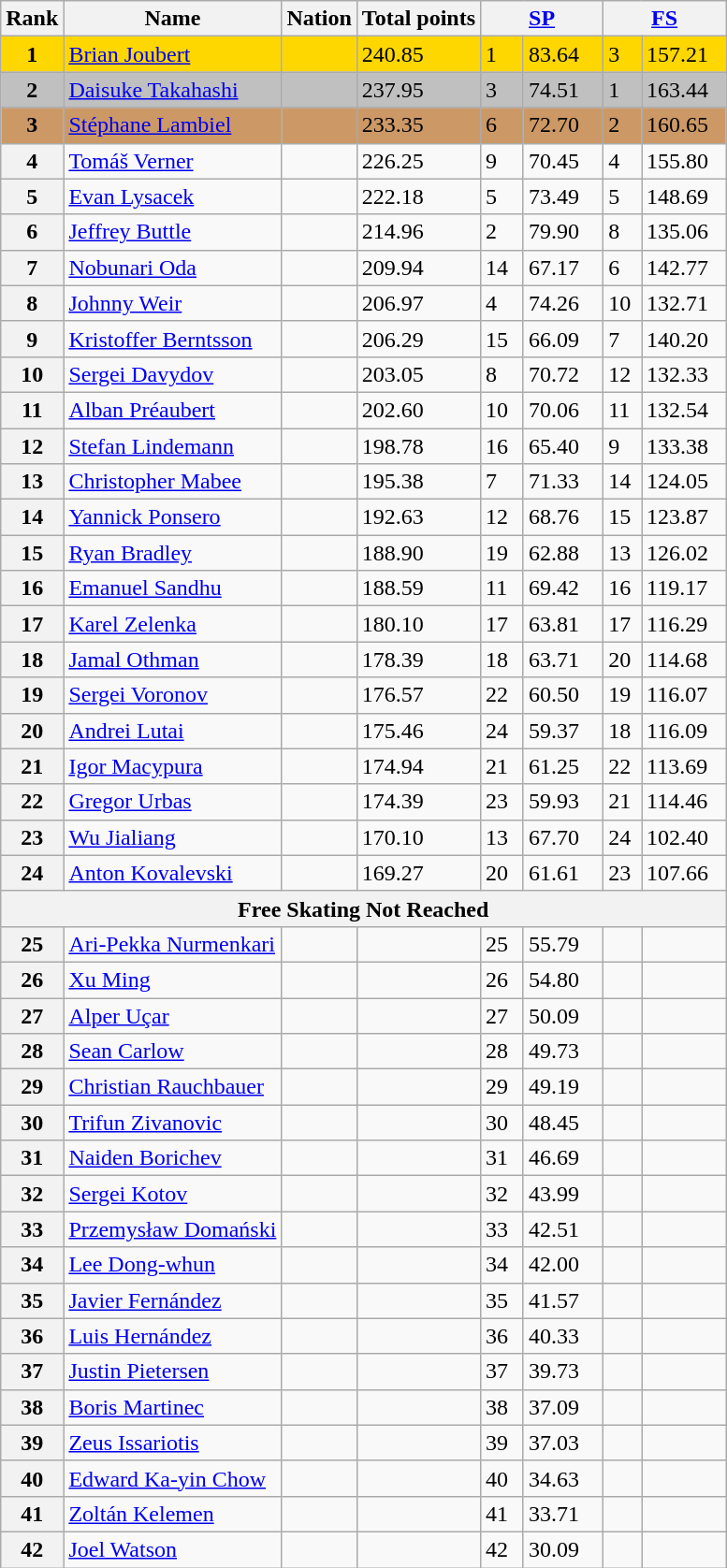<table class="wikitable">
<tr>
<th>Rank</th>
<th>Name</th>
<th>Nation</th>
<th>Total points</th>
<th colspan="2" width="80px"><a href='#'>SP</a></th>
<th colspan="2" width="80px"><a href='#'>FS</a></th>
</tr>
<tr bgcolor=gold>
<td align=center><strong>1</strong></td>
<td><a href='#'>Brian Joubert</a></td>
<td></td>
<td>240.85</td>
<td>1</td>
<td>83.64</td>
<td>3</td>
<td>157.21</td>
</tr>
<tr bgcolor=silver>
<td align=center><strong>2</strong></td>
<td><a href='#'>Daisuke Takahashi</a></td>
<td></td>
<td>237.95</td>
<td>3</td>
<td>74.51</td>
<td>1</td>
<td>163.44</td>
</tr>
<tr bgcolor=cc9966>
<td align=center><strong>3</strong></td>
<td><a href='#'>Stéphane Lambiel</a></td>
<td></td>
<td>233.35</td>
<td>6</td>
<td>72.70</td>
<td>2</td>
<td>160.65</td>
</tr>
<tr>
<th>4</th>
<td><a href='#'>Tomáš Verner</a></td>
<td></td>
<td>226.25</td>
<td>9</td>
<td>70.45</td>
<td>4</td>
<td>155.80</td>
</tr>
<tr>
<th>5</th>
<td><a href='#'>Evan Lysacek</a></td>
<td></td>
<td>222.18</td>
<td>5</td>
<td>73.49</td>
<td>5</td>
<td>148.69</td>
</tr>
<tr>
<th>6</th>
<td><a href='#'>Jeffrey Buttle</a></td>
<td></td>
<td>214.96</td>
<td>2</td>
<td>79.90</td>
<td>8</td>
<td>135.06</td>
</tr>
<tr>
<th>7</th>
<td><a href='#'>Nobunari Oda</a></td>
<td></td>
<td>209.94</td>
<td>14</td>
<td>67.17</td>
<td>6</td>
<td>142.77</td>
</tr>
<tr>
<th>8</th>
<td><a href='#'>Johnny Weir</a></td>
<td></td>
<td>206.97</td>
<td>4</td>
<td>74.26</td>
<td>10</td>
<td>132.71</td>
</tr>
<tr>
<th>9</th>
<td><a href='#'>Kristoffer Berntsson</a></td>
<td></td>
<td>206.29</td>
<td>15</td>
<td>66.09</td>
<td>7</td>
<td>140.20</td>
</tr>
<tr>
<th>10</th>
<td><a href='#'>Sergei Davydov</a></td>
<td></td>
<td>203.05</td>
<td>8</td>
<td>70.72</td>
<td>12</td>
<td>132.33</td>
</tr>
<tr>
<th>11</th>
<td><a href='#'>Alban Préaubert</a></td>
<td></td>
<td>202.60</td>
<td>10</td>
<td>70.06</td>
<td>11</td>
<td>132.54</td>
</tr>
<tr>
<th>12</th>
<td><a href='#'>Stefan Lindemann</a></td>
<td></td>
<td>198.78</td>
<td>16</td>
<td>65.40</td>
<td>9</td>
<td>133.38</td>
</tr>
<tr>
<th>13</th>
<td><a href='#'>Christopher Mabee</a></td>
<td></td>
<td>195.38</td>
<td>7</td>
<td>71.33</td>
<td>14</td>
<td>124.05</td>
</tr>
<tr>
<th>14</th>
<td><a href='#'>Yannick Ponsero</a></td>
<td></td>
<td>192.63</td>
<td>12</td>
<td>68.76</td>
<td>15</td>
<td>123.87</td>
</tr>
<tr>
<th>15</th>
<td><a href='#'>Ryan Bradley</a></td>
<td></td>
<td>188.90</td>
<td>19</td>
<td>62.88</td>
<td>13</td>
<td>126.02</td>
</tr>
<tr>
<th>16</th>
<td><a href='#'>Emanuel Sandhu</a></td>
<td></td>
<td>188.59</td>
<td>11</td>
<td>69.42</td>
<td>16</td>
<td>119.17</td>
</tr>
<tr>
<th>17</th>
<td><a href='#'>Karel Zelenka</a></td>
<td></td>
<td>180.10</td>
<td>17</td>
<td>63.81</td>
<td>17</td>
<td>116.29</td>
</tr>
<tr>
<th>18</th>
<td><a href='#'>Jamal Othman</a></td>
<td></td>
<td>178.39</td>
<td>18</td>
<td>63.71</td>
<td>20</td>
<td>114.68</td>
</tr>
<tr>
<th>19</th>
<td><a href='#'>Sergei Voronov</a></td>
<td></td>
<td>176.57</td>
<td>22</td>
<td>60.50</td>
<td>19</td>
<td>116.07</td>
</tr>
<tr>
<th>20</th>
<td><a href='#'>Andrei Lutai</a></td>
<td></td>
<td>175.46</td>
<td>24</td>
<td>59.37</td>
<td>18</td>
<td>116.09</td>
</tr>
<tr>
<th>21</th>
<td><a href='#'>Igor Macypura</a></td>
<td></td>
<td>174.94</td>
<td>21</td>
<td>61.25</td>
<td>22</td>
<td>113.69</td>
</tr>
<tr>
<th>22</th>
<td><a href='#'>Gregor Urbas</a></td>
<td></td>
<td>174.39</td>
<td>23</td>
<td>59.93</td>
<td>21</td>
<td>114.46</td>
</tr>
<tr>
<th>23</th>
<td><a href='#'>Wu Jialiang</a></td>
<td></td>
<td>170.10</td>
<td>13</td>
<td>67.70</td>
<td>24</td>
<td>102.40</td>
</tr>
<tr>
<th>24</th>
<td><a href='#'>Anton Kovalevski</a></td>
<td></td>
<td>169.27</td>
<td>20</td>
<td>61.61</td>
<td>23</td>
<td>107.66</td>
</tr>
<tr>
<th colspan=8>Free Skating Not Reached</th>
</tr>
<tr>
<th>25</th>
<td><a href='#'>Ari-Pekka Nurmenkari</a></td>
<td></td>
<td></td>
<td>25</td>
<td>55.79</td>
<td></td>
<td></td>
</tr>
<tr>
<th>26</th>
<td><a href='#'>Xu Ming</a></td>
<td></td>
<td></td>
<td>26</td>
<td>54.80</td>
<td></td>
<td></td>
</tr>
<tr>
<th>27</th>
<td><a href='#'>Alper Uçar</a></td>
<td></td>
<td></td>
<td>27</td>
<td>50.09</td>
<td></td>
<td></td>
</tr>
<tr>
<th>28</th>
<td><a href='#'>Sean Carlow</a></td>
<td></td>
<td></td>
<td>28</td>
<td>49.73</td>
<td></td>
<td></td>
</tr>
<tr>
<th>29</th>
<td><a href='#'>Christian Rauchbauer</a></td>
<td></td>
<td></td>
<td>29</td>
<td>49.19</td>
<td></td>
<td></td>
</tr>
<tr>
<th>30</th>
<td><a href='#'>Trifun Zivanovic</a></td>
<td></td>
<td></td>
<td>30</td>
<td>48.45</td>
<td></td>
<td></td>
</tr>
<tr>
<th>31</th>
<td><a href='#'>Naiden Borichev</a></td>
<td></td>
<td></td>
<td>31</td>
<td>46.69</td>
<td></td>
<td></td>
</tr>
<tr>
<th>32</th>
<td><a href='#'>Sergei Kotov</a></td>
<td></td>
<td></td>
<td>32</td>
<td>43.99</td>
<td></td>
<td></td>
</tr>
<tr>
<th>33</th>
<td><a href='#'>Przemysław Domański</a></td>
<td></td>
<td></td>
<td>33</td>
<td>42.51</td>
<td></td>
<td></td>
</tr>
<tr>
<th>34</th>
<td><a href='#'>Lee Dong-whun</a></td>
<td></td>
<td></td>
<td>34</td>
<td>42.00</td>
<td></td>
<td></td>
</tr>
<tr>
<th>35</th>
<td><a href='#'>Javier Fernández</a></td>
<td></td>
<td></td>
<td>35</td>
<td>41.57</td>
<td></td>
<td></td>
</tr>
<tr>
<th>36</th>
<td><a href='#'>Luis Hernández</a></td>
<td></td>
<td></td>
<td>36</td>
<td>40.33</td>
<td></td>
<td></td>
</tr>
<tr>
<th>37</th>
<td><a href='#'>Justin Pietersen</a></td>
<td></td>
<td></td>
<td>37</td>
<td>39.73</td>
<td></td>
<td></td>
</tr>
<tr>
<th>38</th>
<td><a href='#'>Boris Martinec</a></td>
<td></td>
<td></td>
<td>38</td>
<td>37.09</td>
<td></td>
<td></td>
</tr>
<tr>
<th>39</th>
<td><a href='#'>Zeus Issariotis</a></td>
<td></td>
<td></td>
<td>39</td>
<td>37.03</td>
<td></td>
<td></td>
</tr>
<tr>
<th>40</th>
<td><a href='#'>Edward Ka-yin Chow</a></td>
<td></td>
<td></td>
<td>40</td>
<td>34.63</td>
<td></td>
<td></td>
</tr>
<tr>
<th>41</th>
<td><a href='#'>Zoltán Kelemen</a></td>
<td></td>
<td></td>
<td>41</td>
<td>33.71</td>
<td></td>
<td></td>
</tr>
<tr>
<th>42</th>
<td><a href='#'>Joel Watson</a></td>
<td></td>
<td></td>
<td>42</td>
<td>30.09</td>
<td></td>
<td></td>
</tr>
</table>
